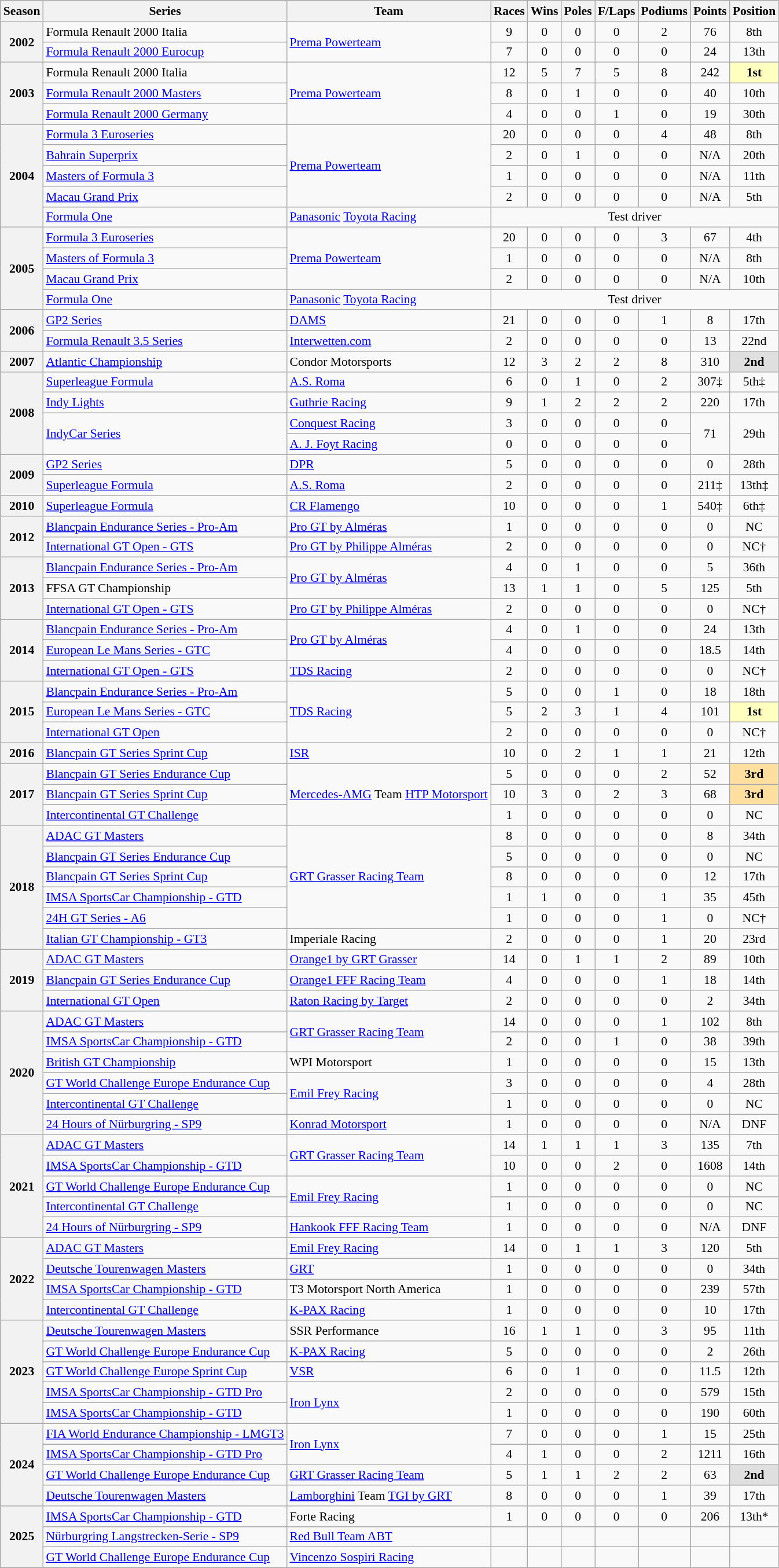<table class="wikitable" style="font-size: 90%; text-align:center">
<tr>
<th>Season</th>
<th>Series</th>
<th>Team</th>
<th>Races</th>
<th>Wins</th>
<th>Poles</th>
<th>F/Laps</th>
<th>Podiums</th>
<th>Points</th>
<th>Position</th>
</tr>
<tr>
<th rowspan=2>2002</th>
<td align=left>Formula Renault 2000 Italia</td>
<td rowspan=2 align=left><a href='#'>Prema Powerteam</a></td>
<td>9</td>
<td>0</td>
<td>0</td>
<td>0</td>
<td>2</td>
<td>76</td>
<td>8th</td>
</tr>
<tr>
<td align=left><a href='#'>Formula Renault 2000 Eurocup</a></td>
<td>7</td>
<td>0</td>
<td>0</td>
<td>0</td>
<td>0</td>
<td>24</td>
<td>13th</td>
</tr>
<tr>
<th rowspan="3" align=left>2003</th>
<td align=left>Formula Renault 2000 Italia</td>
<td rowspan="3" align=left><a href='#'>Prema Powerteam</a></td>
<td>12</td>
<td>5</td>
<td>7</td>
<td>5</td>
<td>8</td>
<td>242</td>
<td style="background:#ffffbf;"><strong>1st</strong></td>
</tr>
<tr>
<td align=left><a href='#'>Formula Renault 2000 Masters</a></td>
<td>8</td>
<td>0</td>
<td>1</td>
<td>0</td>
<td>0</td>
<td>40</td>
<td>10th</td>
</tr>
<tr>
<td align=left><a href='#'>Formula Renault 2000 Germany</a></td>
<td>4</td>
<td>0</td>
<td>0</td>
<td>1</td>
<td>0</td>
<td>19</td>
<td>30th</td>
</tr>
<tr>
<th rowspan="5">2004</th>
<td align=left><a href='#'>Formula 3 Euroseries</a></td>
<td rowspan="4" align=left><a href='#'>Prema Powerteam</a></td>
<td>20</td>
<td>0</td>
<td>0</td>
<td>0</td>
<td>4</td>
<td>48</td>
<td>8th</td>
</tr>
<tr>
<td align=left><a href='#'>Bahrain Superprix</a></td>
<td>2</td>
<td>0</td>
<td>1</td>
<td>0</td>
<td>0</td>
<td>N/A</td>
<td>20th</td>
</tr>
<tr>
<td align=left><a href='#'>Masters of Formula 3</a></td>
<td>1</td>
<td>0</td>
<td>0</td>
<td>0</td>
<td>0</td>
<td>N/A</td>
<td>11th</td>
</tr>
<tr>
<td align=left><a href='#'>Macau Grand Prix</a></td>
<td>2</td>
<td>0</td>
<td>0</td>
<td>0</td>
<td>0</td>
<td>N/A</td>
<td>5th</td>
</tr>
<tr>
<td align=left><a href='#'>Formula One</a></td>
<td align=left><a href='#'>Panasonic</a> <a href='#'>Toyota Racing</a></td>
<td colspan="7">Test driver</td>
</tr>
<tr>
<th rowspan="4">2005</th>
<td align=left><a href='#'>Formula 3 Euroseries</a></td>
<td rowspan="3" align=left><a href='#'>Prema Powerteam</a></td>
<td>20</td>
<td>0</td>
<td>0</td>
<td>0</td>
<td>3</td>
<td>67</td>
<td>4th</td>
</tr>
<tr>
<td align=left><a href='#'>Masters of Formula 3</a></td>
<td>1</td>
<td>0</td>
<td>0</td>
<td>0</td>
<td>0</td>
<td>N/A</td>
<td>8th</td>
</tr>
<tr>
<td align=left><a href='#'>Macau Grand Prix</a></td>
<td>2</td>
<td>0</td>
<td>0</td>
<td>0</td>
<td>0</td>
<td>N/A</td>
<td>10th</td>
</tr>
<tr>
<td align=left><a href='#'>Formula One</a></td>
<td align=left><a href='#'>Panasonic</a> <a href='#'>Toyota Racing</a></td>
<td colspan="7">Test driver</td>
</tr>
<tr>
<th rowspan="2">2006</th>
<td align=left><a href='#'>GP2 Series</a></td>
<td align=left><a href='#'>DAMS</a></td>
<td>21</td>
<td>0</td>
<td>0</td>
<td>0</td>
<td>1</td>
<td>8</td>
<td>17th</td>
</tr>
<tr>
<td align=left><a href='#'>Formula Renault 3.5 Series</a></td>
<td align=left><a href='#'>Interwetten.com</a></td>
<td>2</td>
<td>0</td>
<td>0</td>
<td>0</td>
<td>0</td>
<td>13</td>
<td>22nd</td>
</tr>
<tr>
<th>2007</th>
<td align=left><a href='#'>Atlantic Championship</a></td>
<td align=left>Condor Motorsports</td>
<td>12</td>
<td>3</td>
<td>2</td>
<td>2</td>
<td>8</td>
<td>310</td>
<td style="background:#DFDFDF;"><strong>2nd</strong></td>
</tr>
<tr>
<th rowspan="4">2008</th>
<td align=left><a href='#'>Superleague Formula</a></td>
<td align=left><a href='#'>A.S. Roma</a></td>
<td>6</td>
<td>0</td>
<td>1</td>
<td>0</td>
<td>2</td>
<td>307‡</td>
<td>5th‡</td>
</tr>
<tr>
<td align=left><a href='#'>Indy Lights</a></td>
<td align=left><a href='#'>Guthrie Racing</a></td>
<td>9</td>
<td>1</td>
<td>2</td>
<td>2</td>
<td>2</td>
<td>220</td>
<td>17th</td>
</tr>
<tr>
<td rowspan="2"  align=left><a href='#'>IndyCar Series</a></td>
<td align=left><a href='#'>Conquest Racing</a></td>
<td>3</td>
<td>0</td>
<td>0</td>
<td>0</td>
<td>0</td>
<td rowspan="2">71</td>
<td rowspan="2">29th</td>
</tr>
<tr>
<td align=left><a href='#'>A. J. Foyt Racing</a></td>
<td>0</td>
<td>0</td>
<td>0</td>
<td>0</td>
<td>0</td>
</tr>
<tr>
<th rowspan=2>2009</th>
<td align=left><a href='#'>GP2 Series</a></td>
<td align=left><a href='#'>DPR</a></td>
<td>5</td>
<td>0</td>
<td>0</td>
<td>0</td>
<td>0</td>
<td>0</td>
<td>28th</td>
</tr>
<tr>
<td align=left><a href='#'>Superleague Formula</a></td>
<td align=left><a href='#'>A.S. Roma</a></td>
<td>2</td>
<td>0</td>
<td>0</td>
<td>0</td>
<td>0</td>
<td>211‡</td>
<td>13th‡</td>
</tr>
<tr>
<th>2010</th>
<td align=left><a href='#'>Superleague Formula</a></td>
<td align=left><a href='#'>CR Flamengo</a></td>
<td>10</td>
<td>0</td>
<td>0</td>
<td>0</td>
<td>1</td>
<td>540‡</td>
<td>6th‡</td>
</tr>
<tr>
<th rowspan="2">2012</th>
<td align=left><a href='#'>Blancpain Endurance Series - Pro-Am</a></td>
<td align=left><a href='#'>Pro GT by Alméras</a></td>
<td>1</td>
<td>0</td>
<td>0</td>
<td>0</td>
<td>0</td>
<td>0</td>
<td>NC</td>
</tr>
<tr>
<td align=left><a href='#'>International GT Open - GTS</a></td>
<td align=left><a href='#'>Pro GT by Philippe Alméras</a></td>
<td>2</td>
<td>0</td>
<td>0</td>
<td>0</td>
<td>0</td>
<td>0</td>
<td>NC†</td>
</tr>
<tr>
<th rowspan="3">2013</th>
<td align=left><a href='#'>Blancpain Endurance Series - Pro-Am</a></td>
<td rowspan="2" align=left><a href='#'>Pro GT by Alméras</a></td>
<td>4</td>
<td>0</td>
<td>1</td>
<td>0</td>
<td>0</td>
<td>5</td>
<td>36th</td>
</tr>
<tr>
<td align=left>FFSA GT Championship</td>
<td>13</td>
<td>1</td>
<td>1</td>
<td>0</td>
<td>5</td>
<td>125</td>
<td>5th</td>
</tr>
<tr>
<td align=left><a href='#'>International GT Open - GTS</a></td>
<td align=left><a href='#'>Pro GT by Philippe Alméras</a></td>
<td>2</td>
<td>0</td>
<td>0</td>
<td>0</td>
<td>0</td>
<td>0</td>
<td>NC†</td>
</tr>
<tr>
<th rowspan="3">2014</th>
<td align=left><a href='#'>Blancpain Endurance Series - Pro-Am</a></td>
<td rowspan="2" align=left><a href='#'>Pro GT by Alméras</a></td>
<td>4</td>
<td>0</td>
<td>1</td>
<td>0</td>
<td>0</td>
<td>24</td>
<td>13th</td>
</tr>
<tr>
<td align=left><a href='#'>European Le Mans Series - GTC</a></td>
<td>4</td>
<td>0</td>
<td>0</td>
<td>0</td>
<td>0</td>
<td>18.5</td>
<td>14th</td>
</tr>
<tr>
<td align=left><a href='#'>International GT Open - GTS</a></td>
<td align=left><a href='#'>TDS Racing</a></td>
<td>2</td>
<td>0</td>
<td>0</td>
<td>0</td>
<td>0</td>
<td>0</td>
<td>NC†</td>
</tr>
<tr>
<th rowspan="3">2015</th>
<td align=left><a href='#'>Blancpain Endurance Series - Pro-Am</a></td>
<td rowspan="3" align=left><a href='#'>TDS Racing</a></td>
<td>5</td>
<td>0</td>
<td>0</td>
<td>1</td>
<td>0</td>
<td>18</td>
<td>18th</td>
</tr>
<tr>
<td align=left><a href='#'>European Le Mans Series - GTC</a></td>
<td>5</td>
<td>2</td>
<td>3</td>
<td>1</td>
<td>4</td>
<td>101</td>
<td style="background:#ffffbf;"><strong>1st</strong></td>
</tr>
<tr>
<td align=left><a href='#'>International GT Open</a></td>
<td>2</td>
<td>0</td>
<td>0</td>
<td>0</td>
<td>0</td>
<td>0</td>
<td>NC†</td>
</tr>
<tr>
<th>2016</th>
<td align=left><a href='#'>Blancpain GT Series Sprint Cup</a></td>
<td align=left><a href='#'>ISR</a></td>
<td>10</td>
<td>0</td>
<td>2</td>
<td>1</td>
<td>1</td>
<td>21</td>
<td>12th</td>
</tr>
<tr>
<th rowspan="3">2017</th>
<td align=left><a href='#'>Blancpain GT Series Endurance Cup</a></td>
<td rowspan="3" align=left><a href='#'>Mercedes-AMG</a> Team <a href='#'>HTP Motorsport</a></td>
<td>5</td>
<td>0</td>
<td>0</td>
<td>0</td>
<td>2</td>
<td>52</td>
<td style="background:#ffdf9f;"><strong>3rd</strong></td>
</tr>
<tr>
<td align=left><a href='#'>Blancpain GT Series Sprint Cup</a></td>
<td>10</td>
<td>3</td>
<td>0</td>
<td>2</td>
<td>3</td>
<td>68</td>
<td style="background:#ffdf9f;"><strong>3rd</strong></td>
</tr>
<tr>
<td align=left><a href='#'>Intercontinental GT Challenge</a></td>
<td>1</td>
<td>0</td>
<td>0</td>
<td>0</td>
<td>0</td>
<td>0</td>
<td>NC</td>
</tr>
<tr>
<th rowspan="6">2018</th>
<td align=left><a href='#'>ADAC GT Masters</a></td>
<td rowspan="5" align="left"><a href='#'>GRT Grasser Racing Team</a></td>
<td>8</td>
<td>0</td>
<td>0</td>
<td>0</td>
<td>0</td>
<td>8</td>
<td>34th</td>
</tr>
<tr>
<td align=left><a href='#'>Blancpain GT Series Endurance Cup</a></td>
<td>5</td>
<td>0</td>
<td>0</td>
<td>0</td>
<td>0</td>
<td>0</td>
<td>NC</td>
</tr>
<tr>
<td align=left><a href='#'>Blancpain GT Series Sprint Cup</a></td>
<td>8</td>
<td>0</td>
<td>0</td>
<td>0</td>
<td>0</td>
<td>12</td>
<td>17th</td>
</tr>
<tr>
<td align=left><a href='#'>IMSA SportsCar Championship - GTD</a></td>
<td>1</td>
<td>1</td>
<td>0</td>
<td>0</td>
<td>1</td>
<td>35</td>
<td>45th</td>
</tr>
<tr>
<td align=left><a href='#'>24H GT Series - A6</a></td>
<td>1</td>
<td>0</td>
<td>0</td>
<td>0</td>
<td>1</td>
<td>0</td>
<td>NC†</td>
</tr>
<tr>
<td align=left><a href='#'>Italian GT Championship - GT3</a></td>
<td align=left>Imperiale Racing</td>
<td>2</td>
<td>0</td>
<td>0</td>
<td>0</td>
<td>1</td>
<td>20</td>
<td>23rd</td>
</tr>
<tr>
<th rowspan="3">2019</th>
<td align=left><a href='#'>ADAC GT Masters</a></td>
<td align=left><a href='#'>Orange1 by GRT Grasser</a></td>
<td>14</td>
<td>0</td>
<td>1</td>
<td>1</td>
<td>2</td>
<td>89</td>
<td>10th</td>
</tr>
<tr>
<td align=left><a href='#'>Blancpain GT Series Endurance Cup</a></td>
<td align=left><a href='#'>Orange1 FFF Racing Team</a></td>
<td>4</td>
<td>0</td>
<td>0</td>
<td>0</td>
<td>1</td>
<td>18</td>
<td>14th</td>
</tr>
<tr>
<td align=left><a href='#'>International GT Open</a></td>
<td align=left><a href='#'>Raton Racing by Target</a></td>
<td>2</td>
<td>0</td>
<td>0</td>
<td>0</td>
<td>0</td>
<td>2</td>
<td>34th</td>
</tr>
<tr>
<th rowspan="6">2020</th>
<td align=left><a href='#'>ADAC GT Masters</a></td>
<td rowspan="2" align=left><a href='#'>GRT Grasser Racing Team</a></td>
<td>14</td>
<td>0</td>
<td>0</td>
<td>0</td>
<td>1</td>
<td>102</td>
<td>8th</td>
</tr>
<tr>
<td align=left><a href='#'>IMSA SportsCar Championship - GTD</a></td>
<td>2</td>
<td>0</td>
<td>0</td>
<td>1</td>
<td>0</td>
<td>38</td>
<td>39th</td>
</tr>
<tr>
<td align=left><a href='#'>British GT Championship</a></td>
<td align=left>WPI Motorsport</td>
<td>1</td>
<td>0</td>
<td>0</td>
<td>0</td>
<td>0</td>
<td>15</td>
<td>13th</td>
</tr>
<tr>
<td align=left><a href='#'>GT World Challenge Europe Endurance Cup</a></td>
<td rowspan="2" align=left><a href='#'>Emil Frey Racing</a></td>
<td>3</td>
<td>0</td>
<td>0</td>
<td>0</td>
<td>0</td>
<td>4</td>
<td>28th</td>
</tr>
<tr>
<td align=left><a href='#'>Intercontinental GT Challenge</a></td>
<td>1</td>
<td>0</td>
<td>0</td>
<td>0</td>
<td>0</td>
<td>0</td>
<td>NC</td>
</tr>
<tr>
<td align=left><a href='#'>24 Hours of Nürburgring - SP9</a></td>
<td align=left><a href='#'>Konrad Motorsport</a></td>
<td>1</td>
<td>0</td>
<td>0</td>
<td>0</td>
<td>0</td>
<td>N/A</td>
<td>DNF</td>
</tr>
<tr>
<th rowspan="5">2021</th>
<td align="left"><a href='#'>ADAC GT Masters</a></td>
<td rowspan="2" align="left"><a href='#'>GRT Grasser Racing Team</a></td>
<td>14</td>
<td>1</td>
<td>1</td>
<td>1</td>
<td>3</td>
<td>135</td>
<td>7th</td>
</tr>
<tr>
<td align=left><a href='#'>IMSA SportsCar Championship - GTD</a></td>
<td>10</td>
<td>0</td>
<td>0</td>
<td>2</td>
<td>0</td>
<td>1608</td>
<td>14th</td>
</tr>
<tr>
<td align=left><a href='#'>GT World Challenge Europe Endurance Cup</a></td>
<td rowspan="2" align=left><a href='#'>Emil Frey Racing</a></td>
<td>1</td>
<td>0</td>
<td>0</td>
<td>0</td>
<td>0</td>
<td>0</td>
<td>NC</td>
</tr>
<tr>
<td align=left><a href='#'>Intercontinental GT Challenge</a></td>
<td>1</td>
<td>0</td>
<td>0</td>
<td>0</td>
<td>0</td>
<td>0</td>
<td>NC</td>
</tr>
<tr>
<td align=left><a href='#'>24 Hours of Nürburgring - SP9</a></td>
<td align=left><a href='#'>Hankook FFF Racing Team</a></td>
<td>1</td>
<td>0</td>
<td>0</td>
<td>0</td>
<td>0</td>
<td>N/A</td>
<td>DNF</td>
</tr>
<tr>
<th rowspan="4">2022</th>
<td align=left><a href='#'>ADAC GT Masters</a></td>
<td align=left><a href='#'>Emil Frey Racing</a></td>
<td>14</td>
<td>0</td>
<td>1</td>
<td>1</td>
<td>3</td>
<td>120</td>
<td>5th</td>
</tr>
<tr>
<td align=left><a href='#'>Deutsche Tourenwagen Masters</a></td>
<td align=left><a href='#'>GRT</a></td>
<td>1</td>
<td>0</td>
<td>0</td>
<td>0</td>
<td>0</td>
<td>0</td>
<td>34th</td>
</tr>
<tr>
<td align=left><a href='#'>IMSA SportsCar Championship - GTD</a></td>
<td align=left>T3 Motorsport North America</td>
<td>1</td>
<td>0</td>
<td>0</td>
<td>0</td>
<td>0</td>
<td>239</td>
<td>57th</td>
</tr>
<tr>
<td align=left><a href='#'>Intercontinental GT Challenge</a></td>
<td align=left><a href='#'>K-PAX Racing</a></td>
<td>1</td>
<td>0</td>
<td>0</td>
<td>0</td>
<td>0</td>
<td>10</td>
<td>17th</td>
</tr>
<tr>
<th rowspan="5">2023</th>
<td align=left><a href='#'>Deutsche Tourenwagen Masters</a></td>
<td align=left>SSR Performance</td>
<td>16</td>
<td>1</td>
<td>1</td>
<td>0</td>
<td>3</td>
<td>95</td>
<td>11th</td>
</tr>
<tr>
<td align=left><a href='#'>GT World Challenge Europe Endurance Cup</a></td>
<td align=left><a href='#'>K-PAX Racing</a></td>
<td>5</td>
<td>0</td>
<td>0</td>
<td>0</td>
<td>0</td>
<td>2</td>
<td>26th</td>
</tr>
<tr>
<td align=left><a href='#'>GT World Challenge Europe Sprint Cup</a></td>
<td align=left><a href='#'>VSR</a></td>
<td>6</td>
<td>0</td>
<td>1</td>
<td>0</td>
<td>0</td>
<td>11.5</td>
<td>12th</td>
</tr>
<tr>
<td align=left><a href='#'>IMSA SportsCar Championship - GTD Pro</a></td>
<td rowspan="2" align=left><a href='#'>Iron Lynx</a></td>
<td>2</td>
<td>0</td>
<td>0</td>
<td>0</td>
<td>0</td>
<td>579</td>
<td>15th</td>
</tr>
<tr>
<td align="left"><a href='#'>IMSA SportsCar Championship - GTD</a></td>
<td>1</td>
<td>0</td>
<td>0</td>
<td>0</td>
<td>0</td>
<td>190</td>
<td>60th</td>
</tr>
<tr>
<th rowspan="4">2024</th>
<td align=left nowrap><a href='#'>FIA World Endurance Championship - LMGT3</a></td>
<td rowspan="2" align="left"><a href='#'>Iron Lynx</a></td>
<td>7</td>
<td>0</td>
<td>0</td>
<td>0</td>
<td>1</td>
<td>15</td>
<td>25th</td>
</tr>
<tr>
<td align=left><a href='#'>IMSA SportsCar Championship - GTD Pro</a></td>
<td>4</td>
<td>1</td>
<td>0</td>
<td>0</td>
<td>2</td>
<td>1211</td>
<td>16th</td>
</tr>
<tr>
<td align=left><a href='#'>GT World Challenge Europe Endurance Cup</a></td>
<td align=left><a href='#'>GRT Grasser Racing Team</a></td>
<td>5</td>
<td>1</td>
<td>1</td>
<td>2</td>
<td>2</td>
<td>63</td>
<td style="background:#dfdfdf;"><strong>2nd</strong></td>
</tr>
<tr>
<td align=left><a href='#'>Deutsche Tourenwagen Masters</a></td>
<td align=left><a href='#'>Lamborghini</a> Team <a href='#'>TGI by GRT</a></td>
<td>8</td>
<td>0</td>
<td>0</td>
<td>0</td>
<td>1</td>
<td>39</td>
<td>17th</td>
</tr>
<tr>
<th rowspan="3">2025</th>
<td align=left><a href='#'>IMSA SportsCar Championship - GTD</a></td>
<td align=left>Forte Racing</td>
<td>1</td>
<td>0</td>
<td>0</td>
<td>0</td>
<td>0</td>
<td>206</td>
<td>13th*</td>
</tr>
<tr>
<td align=left><a href='#'>Nürburgring Langstrecken-Serie - SP9</a></td>
<td align=left><a href='#'>Red Bull Team ABT</a></td>
<td></td>
<td></td>
<td></td>
<td></td>
<td></td>
<td></td>
<td></td>
</tr>
<tr>
<td align=left><a href='#'>GT World Challenge Europe Endurance Cup</a></td>
<td align=left><a href='#'>Vincenzo Sospiri Racing</a></td>
<td></td>
<td></td>
<td></td>
<td></td>
<td></td>
<td></td>
<td></td>
</tr>
</table>
